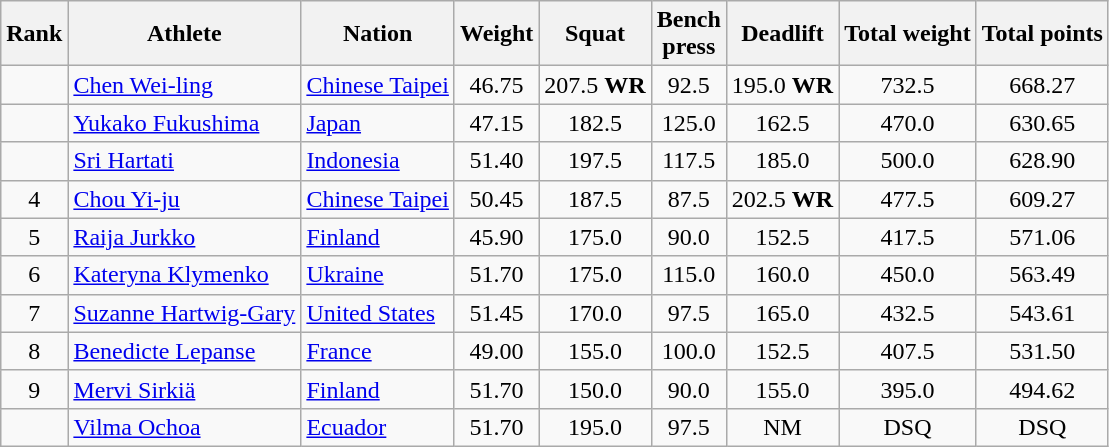<table class="wikitable sortable" style="text-align:center">
<tr>
<th>Rank</th>
<th>Athlete</th>
<th>Nation</th>
<th>Weight</th>
<th>Squat</th>
<th>Bench<br>press</th>
<th>Deadlift</th>
<th>Total weight</th>
<th>Total points</th>
</tr>
<tr>
<td></td>
<td align=left><a href='#'>Chen Wei-ling</a></td>
<td align=left> <a href='#'>Chinese Taipei</a></td>
<td>46.75</td>
<td>207.5 <strong>WR</strong></td>
<td>92.5</td>
<td>195.0 <strong>WR</strong></td>
<td>732.5</td>
<td>668.27</td>
</tr>
<tr>
<td></td>
<td align=left><a href='#'>Yukako Fukushima</a></td>
<td align=left> <a href='#'>Japan</a></td>
<td>47.15</td>
<td>182.5</td>
<td>125.0</td>
<td>162.5</td>
<td>470.0</td>
<td>630.65</td>
</tr>
<tr>
<td></td>
<td align=left><a href='#'>Sri Hartati</a></td>
<td align=left> <a href='#'>Indonesia</a></td>
<td>51.40</td>
<td>197.5</td>
<td>117.5</td>
<td>185.0</td>
<td>500.0</td>
<td>628.90</td>
</tr>
<tr>
<td>4</td>
<td align=left><a href='#'>Chou Yi-ju</a></td>
<td align=left> <a href='#'>Chinese Taipei</a></td>
<td>50.45</td>
<td>187.5</td>
<td>87.5</td>
<td>202.5 <strong>WR</strong></td>
<td>477.5</td>
<td>609.27</td>
</tr>
<tr>
<td>5</td>
<td align=left><a href='#'>Raija Jurkko</a></td>
<td align=left> <a href='#'>Finland</a></td>
<td>45.90</td>
<td>175.0</td>
<td>90.0</td>
<td>152.5</td>
<td>417.5</td>
<td>571.06</td>
</tr>
<tr>
<td>6</td>
<td align=left><a href='#'>Kateryna Klymenko</a></td>
<td align=left> <a href='#'>Ukraine</a></td>
<td>51.70</td>
<td>175.0</td>
<td>115.0</td>
<td>160.0</td>
<td>450.0</td>
<td>563.49</td>
</tr>
<tr>
<td>7</td>
<td align=left><a href='#'>Suzanne Hartwig-Gary</a></td>
<td align=left> <a href='#'>United States</a></td>
<td>51.45</td>
<td>170.0</td>
<td>97.5</td>
<td>165.0</td>
<td>432.5</td>
<td>543.61</td>
</tr>
<tr>
<td>8</td>
<td align=left><a href='#'>Benedicte Lepanse</a></td>
<td align=left> <a href='#'>France</a></td>
<td>49.00</td>
<td>155.0</td>
<td>100.0</td>
<td>152.5</td>
<td>407.5</td>
<td>531.50</td>
</tr>
<tr>
<td>9</td>
<td align=left><a href='#'>Mervi Sirkiä</a></td>
<td align=left> <a href='#'>Finland</a></td>
<td>51.70</td>
<td>150.0</td>
<td>90.0</td>
<td>155.0</td>
<td>395.0</td>
<td>494.62</td>
</tr>
<tr>
<td></td>
<td align=left><a href='#'>Vilma Ochoa</a></td>
<td align=left> <a href='#'>Ecuador</a></td>
<td>51.70</td>
<td>195.0</td>
<td>97.5</td>
<td>NM</td>
<td>DSQ</td>
<td>DSQ</td>
</tr>
</table>
